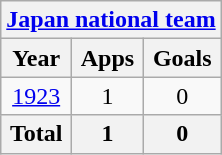<table class="wikitable" style="text-align:center">
<tr>
<th colspan=3><a href='#'>Japan national team</a></th>
</tr>
<tr>
<th>Year</th>
<th>Apps</th>
<th>Goals</th>
</tr>
<tr>
<td><a href='#'>1923</a></td>
<td>1</td>
<td>0</td>
</tr>
<tr>
<th>Total</th>
<th>1</th>
<th>0</th>
</tr>
</table>
